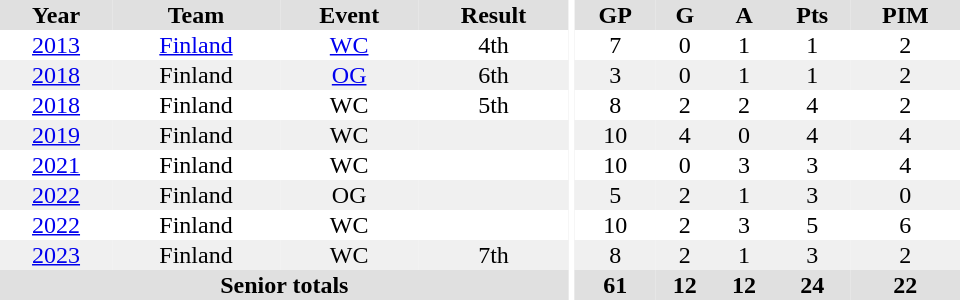<table border="0" cellpadding="1" cellspacing="0" ID="Table3" style="text-align:center; width:40em">
<tr ALIGN="center" bgcolor="#e0e0e0">
<th>Year</th>
<th>Team</th>
<th>Event</th>
<th>Result</th>
<th rowspan="99" bgcolor="#ffffff"></th>
<th>GP</th>
<th>G</th>
<th>A</th>
<th>Pts</th>
<th>PIM</th>
</tr>
<tr>
<td><a href='#'>2013</a></td>
<td><a href='#'>Finland</a></td>
<td><a href='#'>WC</a></td>
<td>4th</td>
<td>7</td>
<td>0</td>
<td>1</td>
<td>1</td>
<td>2</td>
</tr>
<tr bgcolor="#f0f0f0">
<td><a href='#'>2018</a></td>
<td>Finland</td>
<td><a href='#'>OG</a></td>
<td>6th</td>
<td>3</td>
<td>0</td>
<td>1</td>
<td>1</td>
<td>2</td>
</tr>
<tr>
<td><a href='#'>2018</a></td>
<td>Finland</td>
<td>WC</td>
<td>5th</td>
<td>8</td>
<td>2</td>
<td>2</td>
<td>4</td>
<td>2</td>
</tr>
<tr bgcolor="#f0f0f0">
<td><a href='#'>2019</a></td>
<td>Finland</td>
<td>WC</td>
<td></td>
<td>10</td>
<td>4</td>
<td>0</td>
<td>4</td>
<td>4</td>
</tr>
<tr>
<td><a href='#'>2021</a></td>
<td>Finland</td>
<td>WC</td>
<td></td>
<td>10</td>
<td>0</td>
<td>3</td>
<td>3</td>
<td>4</td>
</tr>
<tr bgcolor="#f0f0f0">
<td><a href='#'>2022</a></td>
<td>Finland</td>
<td>OG</td>
<td></td>
<td>5</td>
<td>2</td>
<td>1</td>
<td>3</td>
<td>0</td>
</tr>
<tr>
<td><a href='#'>2022</a></td>
<td>Finland</td>
<td>WC</td>
<td></td>
<td>10</td>
<td>2</td>
<td>3</td>
<td>5</td>
<td>6</td>
</tr>
<tr bgcolor="#f0f0f0">
<td><a href='#'>2023</a></td>
<td>Finland</td>
<td>WC</td>
<td>7th</td>
<td>8</td>
<td>2</td>
<td>1</td>
<td>3</td>
<td>2</td>
</tr>
<tr bgcolor="#e0e0e0">
<th colspan="4">Senior totals</th>
<th>61</th>
<th>12</th>
<th>12</th>
<th>24</th>
<th>22</th>
</tr>
</table>
